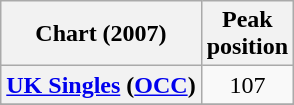<table class="wikitable sortable plainrowheaders" style="text-align:center">
<tr>
<th scope="col">Chart (2007)</th>
<th scope="col">Peak<br>position</th>
</tr>
<tr>
<th scope="row"><a href='#'>UK Singles</a> (<a href='#'>OCC</a>)</th>
<td>107</td>
</tr>
<tr>
</tr>
<tr>
</tr>
<tr>
</tr>
<tr>
</tr>
<tr>
</tr>
</table>
